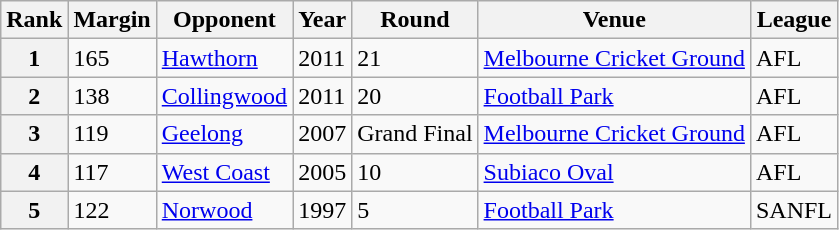<table class="wikitable">
<tr>
<th>Rank</th>
<th>Margin</th>
<th>Opponent</th>
<th>Year</th>
<th>Round</th>
<th>Venue</th>
<th>League</th>
</tr>
<tr>
<th>1</th>
<td>165</td>
<td><a href='#'>Hawthorn</a></td>
<td>2011</td>
<td>21</td>
<td><a href='#'>Melbourne Cricket Ground</a></td>
<td>AFL</td>
</tr>
<tr>
<th>2</th>
<td>138</td>
<td><a href='#'>Collingwood</a></td>
<td>2011</td>
<td>20</td>
<td><a href='#'>Football Park</a></td>
<td>AFL</td>
</tr>
<tr>
<th>3</th>
<td>119</td>
<td><a href='#'>Geelong</a></td>
<td>2007</td>
<td>Grand Final</td>
<td><a href='#'>Melbourne Cricket Ground</a></td>
<td>AFL</td>
</tr>
<tr>
<th>4</th>
<td>117</td>
<td><a href='#'>West Coast</a></td>
<td>2005</td>
<td>10</td>
<td><a href='#'>Subiaco Oval</a></td>
<td>AFL</td>
</tr>
<tr>
<th>5</th>
<td>122</td>
<td><a href='#'>Norwood</a></td>
<td>1997</td>
<td>5</td>
<td><a href='#'>Football Park</a></td>
<td>SANFL</td>
</tr>
</table>
